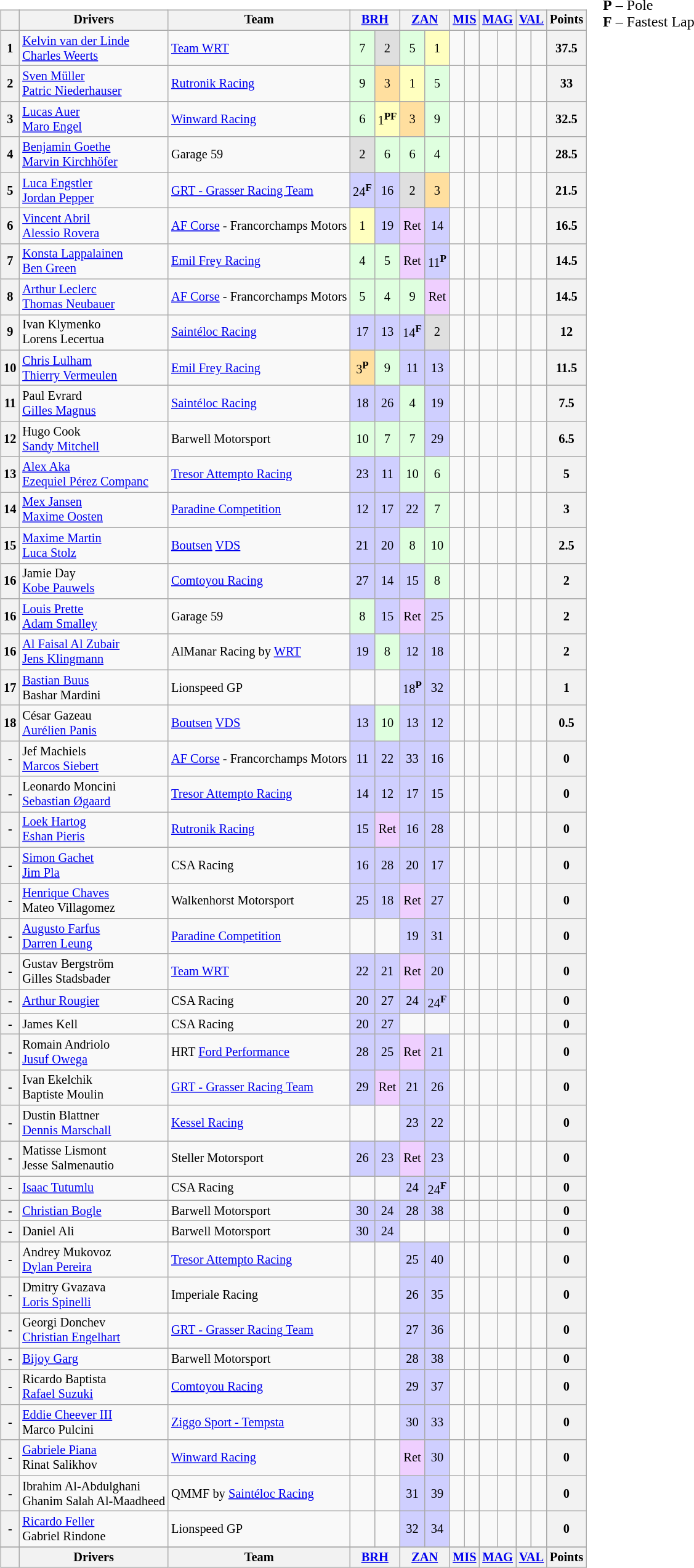<table>
<tr>
<td><br><table class="wikitable" style="font-size:85%; text-align:center;">
<tr>
<th></th>
<th>Drivers</th>
<th>Team</th>
<th colspan=2><a href='#'>BRH</a><br></th>
<th colspan=2><a href='#'>ZAN</a><br></th>
<th colspan=2><a href='#'>MIS</a><br></th>
<th colspan=2><a href='#'>MAG</a><br></th>
<th colspan=2><a href='#'>VAL</a><br></th>
<th>Points</th>
</tr>
<tr>
<th>1</th>
<td align=left> <a href='#'>Kelvin van der Linde</a><br> <a href='#'>Charles Weerts</a></td>
<td align=left> <a href='#'>Team WRT</a></td>
<td style="background:#dfffdf;">7</td>
<td style="background:#dfdfdf;">2</td>
<td style="background:#dfffdf;">5</td>
<td style="background:#ffffbf;">1</td>
<td style="background:#;"></td>
<td style="background:#;"></td>
<td style="background:#;"></td>
<td style="background:#;"></td>
<td style="background:#;"></td>
<td style="background:#;"></td>
<th>37.5</th>
</tr>
<tr>
<th>2</th>
<td align=left> <a href='#'>Sven Müller</a><br> <a href='#'>Patric Niederhauser</a></td>
<td align=left> <a href='#'>Rutronik Racing</a></td>
<td style="background:#dfffdf;">9</td>
<td style="background:#ffdf9f;">3</td>
<td style="background:#ffffbf;">1</td>
<td style="background:#dfffdf;">5</td>
<td style="background:#;"></td>
<td style="background:#;"></td>
<td style="background:#;"></td>
<td style="background:#;"></td>
<td style="background:#;"></td>
<td style="background:#;"></td>
<th>33</th>
</tr>
<tr>
<th>3</th>
<td align=left> <a href='#'>Lucas Auer</a><br> <a href='#'>Maro Engel</a></td>
<td align=left> <a href='#'>Winward Racing</a></td>
<td style="background:#dfffdf;">6</td>
<td style="background:#ffffbf;">1<sup><strong>PF</strong></sup></td>
<td style="background:#ffdf9f;">3</td>
<td style="background:#dfffdf;">9</td>
<td style="background:#;"></td>
<td style="background:#;"></td>
<td style="background:#;"></td>
<td style="background:#;"></td>
<td style="background:#;"></td>
<td style="background:#;"></td>
<th>32.5</th>
</tr>
<tr>
<th>4</th>
<td align=left> <a href='#'>Benjamin Goethe</a><br> <a href='#'>Marvin Kirchhöfer</a></td>
<td align=left> Garage 59</td>
<td style="background:#dfdfdf;">2</td>
<td style="background:#dfffdf;">6</td>
<td style="background:#dfffdf;">6</td>
<td style="background:#dfffdf;">4</td>
<td style="background:#;"></td>
<td style="background:#;"></td>
<td style="background:#;"></td>
<td style="background:#;"></td>
<td style="background:#;"></td>
<td style="background:#;"></td>
<th>28.5</th>
</tr>
<tr>
<th>5</th>
<td align=left> <a href='#'>Luca Engstler</a><br> <a href='#'>Jordan Pepper</a></td>
<td align=left> <a href='#'>GRT - Grasser Racing Team</a></td>
<td style="background:#cfcfff;">24<sup><strong>F</strong></sup></td>
<td style="background:#cfcfff;">16</td>
<td style="background:#dfdfdf;">2</td>
<td style="background:#ffdf9f;">3</td>
<td style="background:#;"></td>
<td style="background:#;"></td>
<td style="background:#;"></td>
<td style="background:#;"></td>
<td style="background:#;"></td>
<td style="background:#;"></td>
<th>21.5</th>
</tr>
<tr>
<th>6</th>
<td align=left> <a href='#'>Vincent Abril</a><br> <a href='#'>Alessio Rovera</a></td>
<td align=left> <a href='#'>AF Corse</a> - Francorchamps Motors</td>
<td style="background:#ffffbf;">1</td>
<td style="background:#cfcfff;">19</td>
<td style="background:#efcfff;">Ret</td>
<td style="background:#cfcfff;">14</td>
<td style="background:#;"></td>
<td style="background:#;"></td>
<td style="background:#;"></td>
<td style="background:#;"></td>
<td style="background:#;"></td>
<td style="background:#;"></td>
<th>16.5</th>
</tr>
<tr>
<th>7</th>
<td align=left> <a href='#'>Konsta Lappalainen</a><br> <a href='#'>Ben Green</a></td>
<td align=left> <a href='#'>Emil Frey Racing</a></td>
<td style="background:#dfffdf;">4</td>
<td style="background:#dfffdf;">5</td>
<td style="background:#efcfff;">Ret</td>
<td style="background:#cfcfff;">11<sup><strong>P</strong></sup></td>
<td style="background:#;"></td>
<td style="background:#;"></td>
<td style="background:#;"></td>
<td style="background:#;"></td>
<td style="background:#;"></td>
<td style="background:#;"></td>
<th>14.5</th>
</tr>
<tr>
<th>8</th>
<td align=left> <a href='#'>Arthur Leclerc</a><br> <a href='#'>Thomas Neubauer</a></td>
<td align=left> <a href='#'>AF Corse</a> - Francorchamps Motors</td>
<td style="background:#dfffdf;">5</td>
<td style="background:#dfffdf;">4</td>
<td style="background:#dfffdf;">9</td>
<td style="background:#efcfff;">Ret</td>
<td style="background:#;"></td>
<td style="background:#;"></td>
<td style="background:#;"></td>
<td style="background:#;"></td>
<td style="background:#;"></td>
<td style="background:#;"></td>
<th>14.5</th>
</tr>
<tr>
<th>9</th>
<td align=left> Ivan Klymenko<br> Lorens Lecertua</td>
<td align=left> <a href='#'>Saintéloc Racing</a></td>
<td style="background:#cfcfff;">17</td>
<td style="background:#cfcfff;">13</td>
<td style="background:#cfcfff;">14<sup><strong>F</strong></sup></td>
<td style="background:#dfdfdf;">2</td>
<td style="background:#;"></td>
<td style="background:#;"></td>
<td style="background:#;"></td>
<td style="background:#;"></td>
<td style="background:#;"></td>
<td style="background:#;"></td>
<th>12</th>
</tr>
<tr>
<th>10</th>
<td align=left> <a href='#'>Chris Lulham</a><br> <a href='#'>Thierry Vermeulen</a></td>
<td align=left> <a href='#'>Emil Frey Racing</a></td>
<td style="background:#ffdf9f;">3<sup><strong>P</strong></sup></td>
<td style="background:#dfffdf;">9</td>
<td style="background:#cfcfff;">11</td>
<td style="background:#cfcfff;">13</td>
<td style="background:#;"></td>
<td style="background:#;"></td>
<td style="background:#;"></td>
<td style="background:#;"></td>
<td style="background:#;"></td>
<td style="background:#;"></td>
<th>11.5</th>
</tr>
<tr>
<th>11</th>
<td align=left> Paul Evrard<br> <a href='#'>Gilles Magnus</a></td>
<td align=left> <a href='#'>Saintéloc Racing</a></td>
<td style="background:#cfcfff;">18</td>
<td style="background:#cfcfff;">26</td>
<td style="background:#dfffdf;">4</td>
<td style="background:#cfcfff;">19</td>
<td style="background:#;"></td>
<td style="background:#;"></td>
<td style="background:#;"></td>
<td style="background:#;"></td>
<td style="background:#;"></td>
<td style="background:#;"></td>
<th>7.5</th>
</tr>
<tr>
<th>12</th>
<td align=left> Hugo Cook<br> <a href='#'>Sandy Mitchell</a></td>
<td align=left> Barwell Motorsport</td>
<td style="background:#dfffdf;">10</td>
<td style="background:#dfffdf;">7</td>
<td style="background:#dfffdf;">7</td>
<td style="background:#cfcfff;">29</td>
<td style="background:#;"></td>
<td style="background:#;"></td>
<td style="background:#;"></td>
<td style="background:#;"></td>
<td style="background:#;"></td>
<td style="background:#;"></td>
<th>6.5</th>
</tr>
<tr>
<th>13</th>
<td align=left> <a href='#'>Alex Aka</a><br> <a href='#'>Ezequiel Pérez Companc</a></td>
<td align=left> <a href='#'>Tresor Attempto Racing</a></td>
<td style="background:#cfcfff;">23</td>
<td style="background:#cfcfff;">11</td>
<td style="background:#dfffdf;">10</td>
<td style="background:#dfffdf;">6</td>
<td style="background:#;"></td>
<td style="background:#;"></td>
<td style="background:#;"></td>
<td style="background:#;"></td>
<td style="background:#;"></td>
<td style="background:#;"></td>
<th>5</th>
</tr>
<tr>
<th>14</th>
<td align=left> <a href='#'>Mex Jansen</a><br> <a href='#'>Maxime Oosten</a></td>
<td align=left> <a href='#'>Paradine Competition</a></td>
<td style="background:#cfcfff;">12</td>
<td style="background:#cfcfff;">17</td>
<td style="background:#cfcfff;">22</td>
<td style="background:#dfffdf;">7</td>
<td style="background:#;"></td>
<td style="background:#;"></td>
<td style="background:#;"></td>
<td style="background:#;"></td>
<td style="background:#;"></td>
<td style="background:#;"></td>
<th>3</th>
</tr>
<tr>
<th>15</th>
<td align=left> <a href='#'>Maxime Martin</a><br> <a href='#'>Luca Stolz</a></td>
<td align=left> <a href='#'>Boutsen</a> <a href='#'>VDS</a></td>
<td style="background:#cfcfff;">21</td>
<td style="background:#cfcfff;">20</td>
<td style="background:#dfffdf;">8</td>
<td style="background:#dfffdf;">10</td>
<td style="background:#;"></td>
<td style="background:#;"></td>
<td style="background:#;"></td>
<td style="background:#;"></td>
<td style="background:#;"></td>
<td style="background:#;"></td>
<th>2.5</th>
</tr>
<tr>
<th>16</th>
<td align=left> Jamie Day<br> <a href='#'>Kobe Pauwels</a></td>
<td align=left> <a href='#'>Comtoyou Racing</a></td>
<td style="background:#cfcfff;">27</td>
<td style="background:#cfcfff;">14</td>
<td style="background:#cfcfff;">15</td>
<td style="background:#dfffdf;">8</td>
<td style="background:#;"></td>
<td style="background:#;"></td>
<td style="background:#;"></td>
<td style="background:#;"></td>
<td style="background:#;"></td>
<td style="background:#;"></td>
<th>2</th>
</tr>
<tr>
<th>16</th>
<td align=left> <a href='#'>Louis Prette</a><br> <a href='#'>Adam Smalley</a></td>
<td align=left> Garage 59</td>
<td style="background:#dfffdf;">8</td>
<td style="background:#cfcfff;">15</td>
<td style="background:#efcfff;">Ret</td>
<td style="background:#cfcfff;">25</td>
<td style="background:#;"></td>
<td style="background:#;"></td>
<td style="background:#;"></td>
<td style="background:#;"></td>
<td style="background:#;"></td>
<td style="background:#;"></td>
<th>2</th>
</tr>
<tr>
<th>16</th>
<td align=left> <a href='#'>Al Faisal Al Zubair</a><br> <a href='#'>Jens Klingmann</a></td>
<td align=left> AlManar Racing by <a href='#'>WRT</a></td>
<td style="background:#cfcfff;">19</td>
<td style="background:#dfffdf;">8</td>
<td style="background:#cfcfff;">12</td>
<td style="background:#cfcfff;">18</td>
<td style="background:#;"></td>
<td style="background:#;"></td>
<td style="background:#;"></td>
<td style="background:#;"></td>
<td style="background:#;"></td>
<td style="background:#;"></td>
<th>2</th>
</tr>
<tr>
<th>17</th>
<td align=left> <a href='#'>Bastian Buus</a><br> Bashar Mardini</td>
<td align=left> Lionspeed GP</td>
<td></td>
<td></td>
<td style="background:#cfcfff;">18<sup><strong>P</strong></sup></td>
<td style="background:#cfcfff;">32</td>
<td style="background:#;"></td>
<td style="background:#;"></td>
<td style="background:#;"></td>
<td style="background:#;"></td>
<td style="background:#;"></td>
<td style="background:#;"></td>
<th>1</th>
</tr>
<tr>
<th>18</th>
<td align=left> César Gazeau<br> <a href='#'>Aurélien Panis</a></td>
<td align=left> <a href='#'>Boutsen</a> <a href='#'>VDS</a></td>
<td style="background:#cfcfff;">13</td>
<td style="background:#dfffdf;">10</td>
<td style="background:#cfcfff;">13</td>
<td style="background:#cfcfff;">12</td>
<td style="background:#;"></td>
<td style="background:#;"></td>
<td style="background:#;"></td>
<td style="background:#;"></td>
<td style="background:#;"></td>
<td style="background:#;"></td>
<th>0.5</th>
</tr>
<tr>
<th>-</th>
<td align=left> Jef Machiels<br> <a href='#'>Marcos Siebert</a></td>
<td align=left> <a href='#'>AF Corse</a> - Francorchamps Motors</td>
<td style="background:#cfcfff;">11</td>
<td style="background:#cfcfff;">22</td>
<td style="background:#cfcfff;">33</td>
<td style="background:#cfcfff;">16</td>
<td style="background:#;"></td>
<td style="background:#;"></td>
<td style="background:#;"></td>
<td style="background:#;"></td>
<td style="background:#;"></td>
<td style="background:#;"></td>
<th>0</th>
</tr>
<tr>
<th>-</th>
<td align=left> Leonardo Moncini<br> <a href='#'>Sebastian Øgaard</a></td>
<td align=left> <a href='#'>Tresor Attempto Racing</a></td>
<td style="background:#cfcfff;">14</td>
<td style="background:#cfcfff;">12</td>
<td style="background:#cfcfff;">17</td>
<td style="background:#cfcfff;">15</td>
<td style="background:#;"></td>
<td style="background:#;"></td>
<td style="background:#;"></td>
<td style="background:#;"></td>
<td style="background:#;"></td>
<td style="background:#;"></td>
<th>0</th>
</tr>
<tr>
<th>-</th>
<td align=left> <a href='#'>Loek Hartog</a><br> <a href='#'>Eshan Pieris</a></td>
<td align=left> <a href='#'>Rutronik Racing</a></td>
<td style="background:#cfcfff;">15</td>
<td style="background:#efcfff;">Ret</td>
<td style="background:#cfcfff;">16</td>
<td style="background:#cfcfff;">28</td>
<td style="background:#;"></td>
<td style="background:#;"></td>
<td style="background:#;"></td>
<td style="background:#;"></td>
<td style="background:#;"></td>
<td style="background:#;"></td>
<th>0</th>
</tr>
<tr>
<th>-</th>
<td align=left> <a href='#'>Simon Gachet</a><br> <a href='#'>Jim Pla</a></td>
<td align=left> CSA Racing</td>
<td style="background:#cfcfff;">16</td>
<td style="background:#cfcfff;">28</td>
<td style="background:#cfcfff;">20</td>
<td style="background:#cfcfff;">17</td>
<td style="background:#;"></td>
<td style="background:#;"></td>
<td style="background:#;"></td>
<td style="background:#;"></td>
<td style="background:#;"></td>
<td style="background:#;"></td>
<th>0</th>
</tr>
<tr>
<th>-</th>
<td align=left> <a href='#'>Henrique Chaves</a><br> Mateo Villagomez</td>
<td align=left> Walkenhorst Motorsport</td>
<td style="background:#cfcfff;">25</td>
<td style="background:#cfcfff;">18</td>
<td style="background:#efcfff;">Ret</td>
<td style="background:#cfcfff;">27</td>
<td style="background:#;"></td>
<td style="background:#;"></td>
<td style="background:#;"></td>
<td style="background:#;"></td>
<td style="background:#;"></td>
<td style="background:#;"></td>
<th>0</th>
</tr>
<tr>
<th>-</th>
<td align=left> <a href='#'>Augusto Farfus</a><br> <a href='#'>Darren Leung</a></td>
<td align=left> <a href='#'>Paradine Competition</a></td>
<td></td>
<td></td>
<td style="background:#cfcfff;">19</td>
<td style="background:#cfcfff;">31</td>
<td style="background:#;"></td>
<td style="background:#;"></td>
<td style="background:#;"></td>
<td style="background:#;"></td>
<td style="background:#;"></td>
<td style="background:#;"></td>
<th>0</th>
</tr>
<tr>
<th>-</th>
<td align=left> Gustav Bergström<br> Gilles Stadsbader</td>
<td align=left> <a href='#'>Team WRT</a></td>
<td style="background:#cfcfff;">22</td>
<td style="background:#cfcfff;">21</td>
<td style="background:#efcfff;">Ret</td>
<td style="background:#cfcfff;">20</td>
<td style="background:#;"></td>
<td style="background:#;"></td>
<td style="background:#;"></td>
<td style="background:#;"></td>
<td style="background:#;"></td>
<td style="background:#;"></td>
<th>0</th>
</tr>
<tr>
<th>-</th>
<td align=left> <a href='#'>Arthur Rougier</a></td>
<td align=left> CSA Racing</td>
<td style="background:#cfcfff;">20</td>
<td style="background:#cfcfff;">27</td>
<td style="background:#cfcfff;">24</td>
<td style="background:#cfcfff;">24<sup><strong>F</strong></sup></td>
<td style="background:#;"></td>
<td style="background:#;"></td>
<td style="background:#;"></td>
<td style="background:#;"></td>
<td style="background:#;"></td>
<td style="background:#;"></td>
<th>0</th>
</tr>
<tr>
<th>-</th>
<td align=left> James Kell</td>
<td align=left> CSA Racing</td>
<td style="background:#cfcfff;">20</td>
<td style="background:#cfcfff;">27</td>
<td style="background:#;"></td>
<td style="background:#;"></td>
<td style="background:#;"></td>
<td style="background:#;"></td>
<td style="background:#;"></td>
<td style="background:#;"></td>
<td style="background:#;"></td>
<td style="background:#;"></td>
<th>0</th>
</tr>
<tr>
<th>-</th>
<td align=left> Romain Andriolo<br> <a href='#'>Jusuf Owega</a></td>
<td align=left> HRT <a href='#'>Ford Performance</a></td>
<td style="background:#cfcfff;">28</td>
<td style="background:#cfcfff;">25</td>
<td style="background:#efcfff;">Ret</td>
<td style="background:#cfcfff;">21</td>
<td style="background:#;"></td>
<td style="background:#;"></td>
<td style="background:#;"></td>
<td style="background:#;"></td>
<td style="background:#;"></td>
<td style="background:#;"></td>
<th>0</th>
</tr>
<tr>
<th>-</th>
<td align=left> Ivan Ekelchik<br> Baptiste Moulin</td>
<td align=left> <a href='#'>GRT - Grasser Racing Team</a></td>
<td style="background:#cfcfff;">29</td>
<td style="background:#efcfff;">Ret</td>
<td style="background:#cfcfff;">21</td>
<td style="background:#cfcfff;">26</td>
<td style="background:#;"></td>
<td style="background:#;"></td>
<td style="background:#;"></td>
<td style="background:#;"></td>
<td style="background:#;"></td>
<td style="background:#;"></td>
<th>0</th>
</tr>
<tr>
<th>-</th>
<td align=left> Dustin Blattner<br> <a href='#'>Dennis Marschall</a></td>
<td align=left> <a href='#'>Kessel Racing</a></td>
<td></td>
<td></td>
<td style="background:#cfcfff;">23</td>
<td style="background:#cfcfff;">22</td>
<td style="background:#;"></td>
<td style="background:#;"></td>
<td style="background:#;"></td>
<td style="background:#;"></td>
<td style="background:#;"></td>
<td style="background:#;"></td>
<th>0</th>
</tr>
<tr>
<th>-</th>
<td align=left> Matisse Lismont<br> Jesse Salmenautio</td>
<td align=left> Steller Motorsport</td>
<td style="background:#cfcfff;">26</td>
<td style="background:#cfcfff;">23</td>
<td style="background:#efcfff;">Ret</td>
<td style="background:#cfcfff;">23</td>
<td style="background:#;"></td>
<td style="background:#;"></td>
<td style="background:#;"></td>
<td style="background:#;"></td>
<td style="background:#;"></td>
<td style="background:#;"></td>
<th>0</th>
</tr>
<tr>
<th>-</th>
<td align=left> <a href='#'>Isaac Tutumlu</a></td>
<td align=left> CSA Racing</td>
<td></td>
<td></td>
<td style="background:#cfcfff;">24</td>
<td style="background:#cfcfff;">24<sup><strong>F</strong></sup></td>
<td style="background:#;"></td>
<td style="background:#;"></td>
<td style="background:#;"></td>
<td style="background:#;"></td>
<td style="background:#;"></td>
<td style="background:#;"></td>
<th>0</th>
</tr>
<tr>
<th>-</th>
<td align=left> <a href='#'>Christian Bogle</a></td>
<td align=left> Barwell Motorsport</td>
<td style="background:#cfcfff;">30</td>
<td style="background:#cfcfff;">24</td>
<td style="background:#cfcfff;">28</td>
<td style="background:#cfcfff;">38</td>
<td style="background:#;"></td>
<td style="background:#;"></td>
<td style="background:#;"></td>
<td style="background:#;"></td>
<td style="background:#;"></td>
<td style="background:#;"></td>
<th>0</th>
</tr>
<tr>
<th>-</th>
<td align=left> Daniel Ali</td>
<td align=left> Barwell Motorsport</td>
<td style="background:#cfcfff;">30</td>
<td style="background:#cfcfff;">24</td>
<td style="background:#;"></td>
<td style="background:#;"></td>
<td style="background:#;"></td>
<td style="background:#;"></td>
<td style="background:#;"></td>
<td style="background:#;"></td>
<td style="background:#;"></td>
<td style="background:#;"></td>
<th>0</th>
</tr>
<tr>
<th>-</th>
<td align=left> Andrey Mukovoz<br> <a href='#'>Dylan Pereira</a></td>
<td align=left> <a href='#'>Tresor Attempto Racing</a></td>
<td></td>
<td></td>
<td style="background:#cfcfff;">25</td>
<td style="background:#cfcfff;">40</td>
<td style="background:#;"></td>
<td style="background:#;"></td>
<td style="background:#;"></td>
<td style="background:#;"></td>
<td style="background:#;"></td>
<td style="background:#;"></td>
<th>0</th>
</tr>
<tr>
<th>-</th>
<td align=left> Dmitry Gvazava<br> <a href='#'>Loris Spinelli</a></td>
<td align=left> Imperiale Racing</td>
<td></td>
<td></td>
<td style="background:#cfcfff;">26</td>
<td style="background:#cfcfff;">35</td>
<td style="background:#;"></td>
<td style="background:#;"></td>
<td style="background:#;"></td>
<td style="background:#;"></td>
<td style="background:#;"></td>
<td style="background:#;"></td>
<th>0</th>
</tr>
<tr>
<th>-</th>
<td align=left> Georgi Donchev<br> <a href='#'>Christian Engelhart</a></td>
<td align=left> <a href='#'>GRT - Grasser Racing Team</a></td>
<td></td>
<td></td>
<td style="background:#cfcfff;">27</td>
<td style="background:#cfcfff;">36</td>
<td style="background:#;"></td>
<td style="background:#;"></td>
<td style="background:#;"></td>
<td style="background:#;"></td>
<td style="background:#;"></td>
<td style="background:#;"></td>
<th>0</th>
</tr>
<tr>
<th>-</th>
<td align=left> <a href='#'>Bijoy Garg</a></td>
<td align=left> Barwell Motorsport</td>
<td style="background:#;"></td>
<td style="background:#;"></td>
<td style="background:#cfcfff;">28</td>
<td style="background:#cfcfff;">38</td>
<td style="background:#;"></td>
<td style="background:#;"></td>
<td style="background:#;"></td>
<td style="background:#;"></td>
<td style="background:#;"></td>
<td style="background:#;"></td>
<th>0</th>
</tr>
<tr>
<th>-</th>
<td align=left> Ricardo Baptista<br> <a href='#'>Rafael Suzuki</a></td>
<td align=left> <a href='#'>Comtoyou Racing</a></td>
<td></td>
<td></td>
<td style="background:#cfcfff;">29</td>
<td style="background:#cfcfff;">37</td>
<td style="background:#;"></td>
<td style="background:#;"></td>
<td style="background:#;"></td>
<td style="background:#;"></td>
<td style="background:#;"></td>
<td style="background:#;"></td>
<th>0</th>
</tr>
<tr>
<th>-</th>
<td align=left> <a href='#'>Eddie Cheever III</a><br> Marco Pulcini</td>
<td align=left> <a href='#'>Ziggo Sport - Tempsta</a></td>
<td></td>
<td></td>
<td style="background:#cfcfff;">30</td>
<td style="background:#cfcfff;">33</td>
<td style="background:#;"></td>
<td style="background:#;"></td>
<td style="background:#;"></td>
<td style="background:#;"></td>
<td style="background:#;"></td>
<td style="background:#;"></td>
<th>0</th>
</tr>
<tr>
<th>-</th>
<td align=left> <a href='#'>Gabriele Piana</a><br> Rinat Salikhov</td>
<td align=left> <a href='#'>Winward Racing</a></td>
<td></td>
<td></td>
<td style="background:#efcfff;">Ret</td>
<td style="background:#cfcfff;">30</td>
<td style="background:#;"></td>
<td style="background:#;"></td>
<td style="background:#;"></td>
<td style="background:#;"></td>
<td style="background:#;"></td>
<td style="background:#;"></td>
<th>0</th>
</tr>
<tr>
<th>-</th>
<td align=left> Ibrahim Al-Abdulghani<br> Ghanim Salah Al-Maadheed</td>
<td align=left> QMMF by <a href='#'>Saintéloc Racing</a></td>
<td></td>
<td></td>
<td style="background:#cfcfff;">31</td>
<td style="background:#cfcfff;">39</td>
<td style="background:#;"></td>
<td style="background:#;"></td>
<td style="background:#;"></td>
<td style="background:#;"></td>
<td style="background:#;"></td>
<td style="background:#;"></td>
<th>0</th>
</tr>
<tr>
<th>-</th>
<td align=left> <a href='#'>Ricardo Feller</a><br> Gabriel Rindone</td>
<td align=left> Lionspeed GP</td>
<td></td>
<td></td>
<td style="background:#cfcfff;">32</td>
<td style="background:#cfcfff;">34</td>
<td style="background:#;"></td>
<td style="background:#;"></td>
<td style="background:#;"></td>
<td style="background:#;"></td>
<td style="background:#;"></td>
<td style="background:#;"></td>
<th>0</th>
</tr>
<tr>
</tr>
<tr>
<th></th>
<th>Drivers</th>
<th>Team</th>
<th colspan=2><a href='#'>BRH</a><br></th>
<th colspan=2><a href='#'>ZAN</a><br></th>
<th colspan=2><a href='#'>MIS</a><br></th>
<th colspan=2><a href='#'>MAG</a><br></th>
<th colspan=2><a href='#'>VAL</a><br></th>
<th>Points</th>
</tr>
</table>
</td>
<td valign="top"><br>
<span><strong>P</strong> – Pole<br>
<strong>F</strong> – Fastest Lap</span></td>
</tr>
</table>
